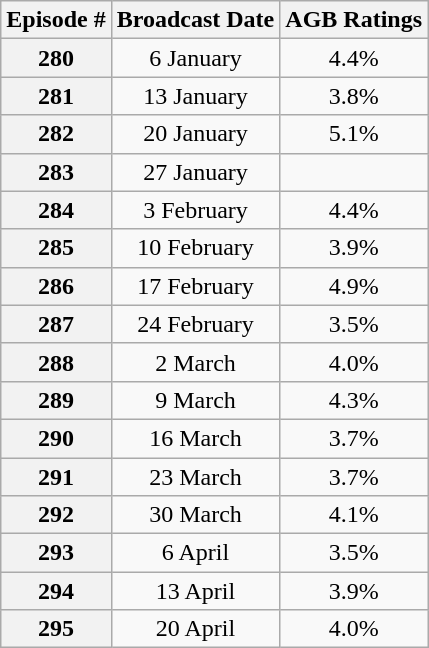<table class=wikitable style=text-align:center>
<tr>
<th>Episode #</th>
<th>Broadcast Date</th>
<th>AGB Ratings<br></th>
</tr>
<tr>
<th>280</th>
<td>6 January</td>
<td>4.4%</td>
</tr>
<tr>
<th>281</th>
<td>13 January</td>
<td>3.8%</td>
</tr>
<tr>
<th>282</th>
<td>20 January</td>
<td>5.1%</td>
</tr>
<tr>
<th>283</th>
<td>27 January</td>
<td></td>
</tr>
<tr>
<th>284</th>
<td>3 February</td>
<td>4.4%</td>
</tr>
<tr>
<th>285</th>
<td>10 February</td>
<td>3.9%</td>
</tr>
<tr>
<th>286</th>
<td>17 February</td>
<td>4.9%</td>
</tr>
<tr>
<th>287</th>
<td>24 February</td>
<td>3.5%</td>
</tr>
<tr>
<th>288</th>
<td>2 March</td>
<td>4.0%</td>
</tr>
<tr>
<th>289</th>
<td>9 March</td>
<td>4.3%</td>
</tr>
<tr>
<th>290</th>
<td>16 March</td>
<td>3.7%</td>
</tr>
<tr>
<th>291</th>
<td>23 March</td>
<td>3.7%</td>
</tr>
<tr>
<th>292</th>
<td>30 March</td>
<td>4.1%</td>
</tr>
<tr>
<th>293</th>
<td>6 April</td>
<td>3.5%</td>
</tr>
<tr>
<th>294</th>
<td>13 April</td>
<td>3.9%</td>
</tr>
<tr>
<th>295</th>
<td>20 April</td>
<td>4.0%</td>
</tr>
</table>
